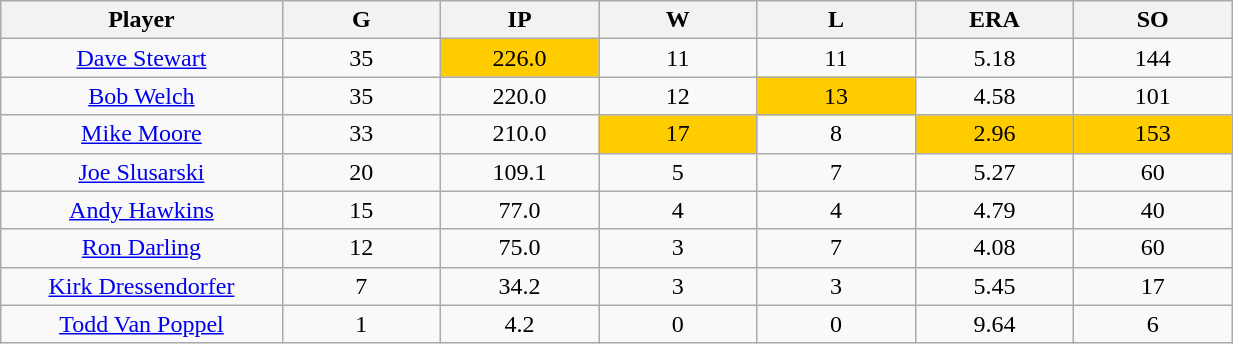<table class="wikitable sortable">
<tr>
<th bgcolor="#DDDDFF" width="16%">Player</th>
<th bgcolor="#DDDDFF" width="9%">G</th>
<th bgcolor="#DDDDFF" width="9%">IP</th>
<th bgcolor="#DDDDFF" width="9%">W</th>
<th bgcolor="#DDDDFF" width="9%">L</th>
<th bgcolor="#DDDDFF" width="9%">ERA</th>
<th bgcolor="#DDDDFF" width="9%">SO</th>
</tr>
<tr align="center">
<td><a href='#'>Dave Stewart</a></td>
<td>35</td>
<td bgcolor="#FFCC00">226.0</td>
<td>11</td>
<td>11</td>
<td>5.18</td>
<td>144</td>
</tr>
<tr align="center">
<td><a href='#'>Bob Welch</a></td>
<td>35</td>
<td>220.0</td>
<td>12</td>
<td bgcolor="#FFCC00">13</td>
<td>4.58</td>
<td>101</td>
</tr>
<tr align="center">
<td><a href='#'>Mike Moore</a></td>
<td>33</td>
<td>210.0</td>
<td bgcolor="#FFCC00">17</td>
<td>8</td>
<td bgcolor="#FFCC00">2.96</td>
<td bgcolor="#FFCC00">153</td>
</tr>
<tr align="center">
<td><a href='#'>Joe Slusarski</a></td>
<td>20</td>
<td>109.1</td>
<td>5</td>
<td>7</td>
<td>5.27</td>
<td>60</td>
</tr>
<tr align="center">
<td><a href='#'>Andy Hawkins</a></td>
<td>15</td>
<td>77.0</td>
<td>4</td>
<td>4</td>
<td>4.79</td>
<td>40</td>
</tr>
<tr align="center">
<td><a href='#'>Ron Darling</a></td>
<td>12</td>
<td>75.0</td>
<td>3</td>
<td>7</td>
<td>4.08</td>
<td>60</td>
</tr>
<tr align="center">
<td><a href='#'>Kirk Dressendorfer</a></td>
<td>7</td>
<td>34.2</td>
<td>3</td>
<td>3</td>
<td>5.45</td>
<td>17</td>
</tr>
<tr align="center">
<td><a href='#'>Todd Van Poppel</a></td>
<td>1</td>
<td>4.2</td>
<td>0</td>
<td>0</td>
<td>9.64</td>
<td>6</td>
</tr>
</table>
